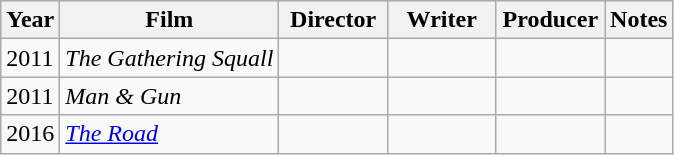<table class="wikitable" style="margin-right: 0;">
<tr>
<th>Year</th>
<th>Film</th>
<th style="width:65px;">Director</th>
<th style="width:65px;">Writer</th>
<th style="width:65px;">Producer</th>
<th>Notes</th>
</tr>
<tr>
<td>2011</td>
<td><em>The Gathering Squall</em></td>
<td></td>
<td></td>
<td></td>
<td></td>
</tr>
<tr>
<td>2011</td>
<td><em>Man & Gun</em></td>
<td></td>
<td></td>
<td></td>
<td></td>
</tr>
<tr>
<td>2016</td>
<td><em><a href='#'>The Road</a></em></td>
<td></td>
<td></td>
<td></td>
<td></td>
</tr>
</table>
